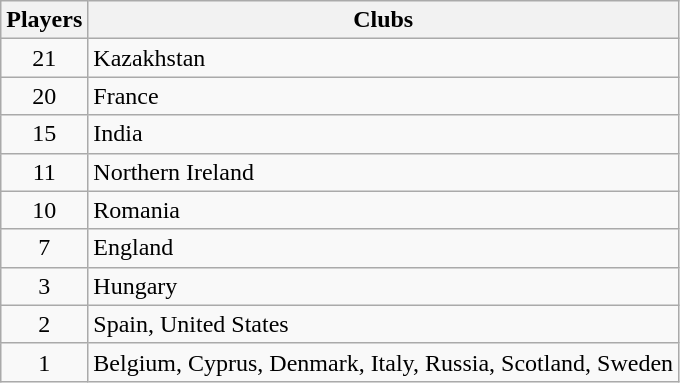<table class="wikitable">
<tr>
<th>Players</th>
<th>Clubs</th>
</tr>
<tr>
<td align="center">21</td>
<td> Kazakhstan</td>
</tr>
<tr>
<td align="center">20</td>
<td> France</td>
</tr>
<tr>
<td align="center">15</td>
<td> India</td>
</tr>
<tr>
<td align="center">11</td>
<td> Northern Ireland</td>
</tr>
<tr>
<td align="center">10</td>
<td> Romania</td>
</tr>
<tr>
<td align="center">7</td>
<td> England</td>
</tr>
<tr>
<td align="center">3</td>
<td> Hungary</td>
</tr>
<tr>
<td align="center">2</td>
<td> Spain,  United States</td>
</tr>
<tr>
<td align="center">1</td>
<td> Belgium,  Cyprus,  Denmark,  Italy,  Russia,  Scotland,  Sweden</td>
</tr>
</table>
